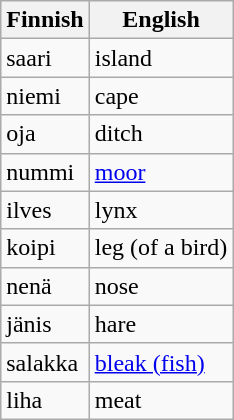<table class="wikitable">
<tr>
<th>Finnish</th>
<th>English</th>
</tr>
<tr>
<td>saari</td>
<td>island</td>
</tr>
<tr>
<td>niemi</td>
<td>cape</td>
</tr>
<tr>
<td>oja</td>
<td>ditch</td>
</tr>
<tr>
<td>nummi</td>
<td><a href='#'>moor</a></td>
</tr>
<tr>
<td>ilves</td>
<td>lynx</td>
</tr>
<tr>
<td>koipi</td>
<td>leg (of a bird)</td>
</tr>
<tr>
<td>nenä</td>
<td>nose</td>
</tr>
<tr>
<td>jänis</td>
<td>hare</td>
</tr>
<tr>
<td>salakka</td>
<td><a href='#'>bleak (fish)</a></td>
</tr>
<tr>
<td>liha</td>
<td>meat</td>
</tr>
</table>
